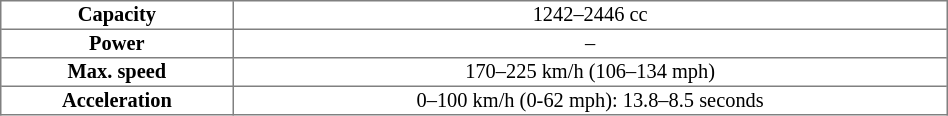<table border="1" cellpadding="1" cellspacing="0" style="font-size: 85%; border: gray solid 1px; border-collapse: collapse; text-align: center; width: 50%;">
<tr>
<td><strong>Capacity</strong></td>
<td>1242–2446 cc</td>
</tr>
<tr>
<td><strong>Power</strong></td>
<td>–</td>
</tr>
<tr>
<td><strong>Max. speed</strong></td>
<td>170–225 km/h (106–134 mph)</td>
</tr>
<tr>
<td><strong>Acceleration</strong></td>
<td>0–100 km/h (0-62 mph): 13.8–8.5 seconds</td>
</tr>
</table>
